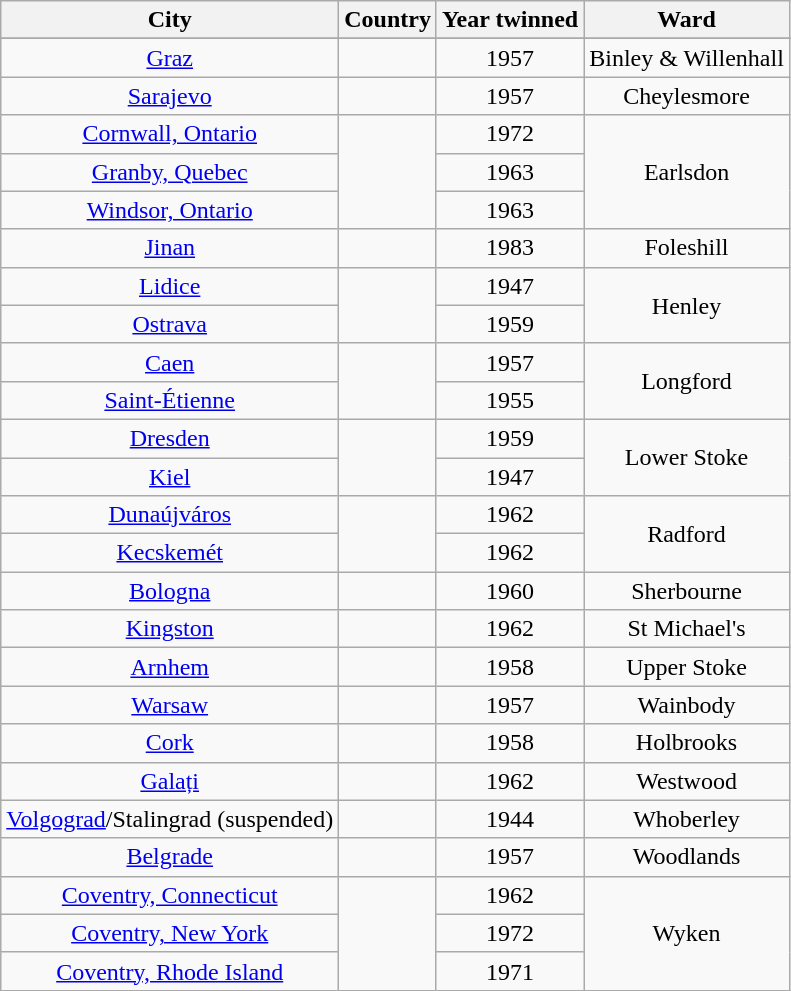<table class="wikitable" style="text-align:center">
<tr>
<th>City</th>
<th>Country</th>
<th>Year twinned</th>
<th>Ward</th>
</tr>
<tr>
</tr>
<tr>
<td><a href='#'>Graz</a></td>
<td></td>
<td>1957</td>
<td>Binley & Willenhall</td>
</tr>
<tr>
<td><a href='#'>Sarajevo</a></td>
<td></td>
<td>1957</td>
<td>Cheylesmore</td>
</tr>
<tr>
<td><a href='#'>Cornwall, Ontario</a></td>
<td rowspan=3></td>
<td>1972</td>
<td rowspan=3>Earlsdon</td>
</tr>
<tr>
<td><a href='#'>Granby, Quebec</a></td>
<td>1963</td>
</tr>
<tr>
<td><a href='#'>Windsor, Ontario</a></td>
<td>1963</td>
</tr>
<tr>
<td><a href='#'>Jinan</a></td>
<td></td>
<td>1983</td>
<td>Foleshill</td>
</tr>
<tr>
<td><a href='#'>Lidice</a></td>
<td rowspan=2></td>
<td>1947</td>
<td rowspan=2>Henley</td>
</tr>
<tr>
<td><a href='#'>Ostrava</a></td>
<td>1959</td>
</tr>
<tr>
<td><a href='#'>Caen</a></td>
<td rowspan=2></td>
<td>1957</td>
<td rowspan=2>Longford</td>
</tr>
<tr>
<td><a href='#'>Saint-Étienne</a></td>
<td>1955</td>
</tr>
<tr>
<td><a href='#'>Dresden</a></td>
<td rowspan=2></td>
<td>1959</td>
<td rowspan=2>Lower Stoke</td>
</tr>
<tr>
<td><a href='#'>Kiel</a></td>
<td>1947</td>
</tr>
<tr>
<td><a href='#'>Dunaújváros</a></td>
<td rowspan=2></td>
<td>1962</td>
<td rowspan=2>Radford</td>
</tr>
<tr>
<td><a href='#'>Kecskemét</a></td>
<td>1962</td>
</tr>
<tr>
<td><a href='#'>Bologna</a></td>
<td></td>
<td>1960</td>
<td>Sherbourne</td>
</tr>
<tr>
<td><a href='#'>Kingston</a></td>
<td></td>
<td>1962</td>
<td>St Michael's</td>
</tr>
<tr>
<td><a href='#'>Arnhem</a></td>
<td></td>
<td>1958</td>
<td>Upper Stoke</td>
</tr>
<tr>
<td><a href='#'>Warsaw</a></td>
<td></td>
<td>1957</td>
<td>Wainbody</td>
</tr>
<tr>
<td><a href='#'>Cork</a></td>
<td></td>
<td>1958</td>
<td>Holbrooks</td>
</tr>
<tr>
<td><a href='#'>Galați</a></td>
<td></td>
<td>1962</td>
<td>Westwood</td>
</tr>
<tr>
<td><a href='#'>Volgograd</a>/Stalingrad (suspended)</td>
<td></td>
<td>1944</td>
<td>Whoberley</td>
</tr>
<tr>
<td><a href='#'>Belgrade</a></td>
<td></td>
<td>1957</td>
<td>Woodlands</td>
</tr>
<tr>
<td><a href='#'>Coventry, Connecticut</a></td>
<td rowspan=3></td>
<td>1962</td>
<td rowspan=3>Wyken</td>
</tr>
<tr>
<td><a href='#'>Coventry, New York</a></td>
<td>1972</td>
</tr>
<tr>
<td><a href='#'>Coventry, Rhode Island</a></td>
<td>1971</td>
</tr>
</table>
